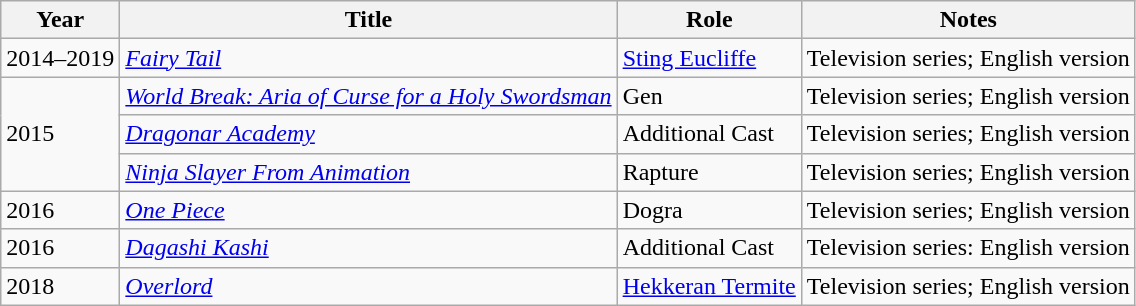<table class="wikitable sortable">
<tr>
<th>Year</th>
<th>Title</th>
<th>Role</th>
<th>Notes</th>
</tr>
<tr>
<td>2014–2019</td>
<td><em><a href='#'>Fairy Tail</a></em></td>
<td><a href='#'>Sting Eucliffe</a></td>
<td>Television series; English version</td>
</tr>
<tr>
<td rowspan= "3">2015</td>
<td><em><a href='#'>World Break: Aria of Curse for a Holy Swordsman</a></em></td>
<td>Gen</td>
<td>Television series; English version</td>
</tr>
<tr>
<td><em><a href='#'>Dragonar Academy</a></em></td>
<td>Additional Cast</td>
<td>Television series; English version</td>
</tr>
<tr>
<td><em><a href='#'>Ninja Slayer From Animation</a></em></td>
<td>Rapture</td>
<td>Television series; English version</td>
</tr>
<tr>
<td>2016</td>
<td><em><a href='#'>One Piece</a></em></td>
<td>Dogra</td>
<td>Television series; English version</td>
</tr>
<tr>
<td>2016</td>
<td><em><a href='#'>Dagashi Kashi</a></em></td>
<td>Additional Cast</td>
<td>Television series: English version</td>
</tr>
<tr>
<td>2018</td>
<td><em><a href='#'>Overlord</a></em></td>
<td><a href='#'>Hekkeran Termite</a></td>
<td>Television series; English version</td>
</tr>
</table>
